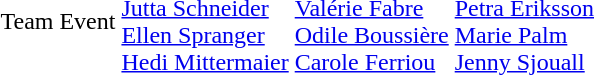<table>
<tr>
<td>Team Event<br></td>
<td><br><a href='#'>Jutta Schneider</a><br><a href='#'>Ellen Spranger</a><br><a href='#'>Hedi Mittermaier</a></td>
<td><br><a href='#'>Valérie Fabre</a><br><a href='#'>Odile Boussière</a><br><a href='#'>Carole Ferriou</a></td>
<td><br><a href='#'>Petra Eriksson</a><br><a href='#'>Marie Palm</a><br><a href='#'>Jenny Sjouall</a></td>
</tr>
</table>
